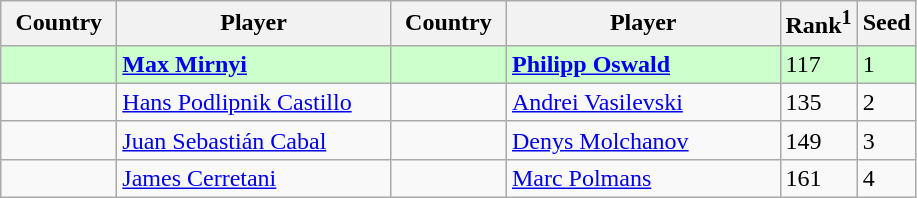<table class="sortable wikitable">
<tr>
<th width="70">Country</th>
<th width="175">Player</th>
<th width="70">Country</th>
<th width="175">Player</th>
<th>Rank<sup>1</sup></th>
<th>Seed</th>
</tr>
<tr style="background:#cfc;">
<td></td>
<td><strong><a href='#'>Max Mirnyi</a></strong></td>
<td></td>
<td><strong><a href='#'>Philipp Oswald</a></strong></td>
<td>117</td>
<td>1</td>
</tr>
<tr>
<td></td>
<td><a href='#'>Hans Podlipnik Castillo</a></td>
<td></td>
<td><a href='#'>Andrei Vasilevski</a></td>
<td>135</td>
<td>2</td>
</tr>
<tr>
<td></td>
<td><a href='#'>Juan Sebastián Cabal</a></td>
<td></td>
<td><a href='#'>Denys Molchanov</a></td>
<td>149</td>
<td>3</td>
</tr>
<tr>
<td></td>
<td><a href='#'>James Cerretani</a></td>
<td></td>
<td><a href='#'>Marc Polmans</a></td>
<td>161</td>
<td>4</td>
</tr>
</table>
